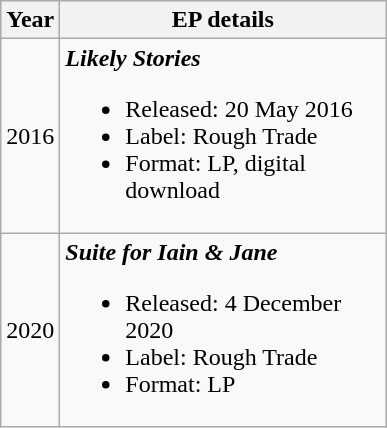<table class="wikitable" style="text-align:center;">
<tr>
<th>Year</th>
<th style="width:210px;">EP details</th>
</tr>
<tr>
<td>2016</td>
<td align="left"><strong><em>Likely Stories</em></strong><br><ul><li>Released: 20 May 2016</li><li>Label: Rough Trade</li><li>Format: LP, digital download</li></ul></td>
</tr>
<tr>
<td>2020</td>
<td align="left"><strong><em>Suite for Iain & Jane</em></strong><br><ul><li>Released: 4 December 2020</li><li>Label: Rough Trade</li><li>Format: LP</li></ul></td>
</tr>
</table>
